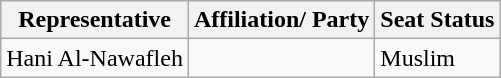<table class="wikitable">
<tr>
<th>Representative</th>
<th>Affiliation/ Party</th>
<th>Seat Status</th>
</tr>
<tr>
<td>Hani Al-Nawafleh</td>
<td></td>
<td>Muslim</td>
</tr>
</table>
